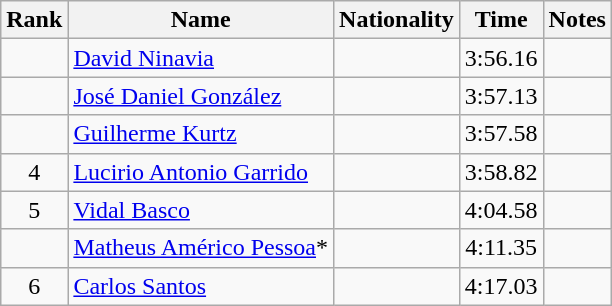<table class="wikitable sortable" style="text-align:center">
<tr>
<th>Rank</th>
<th>Name</th>
<th>Nationality</th>
<th>Time</th>
<th>Notes</th>
</tr>
<tr>
<td></td>
<td align=left><a href='#'>David Ninavia</a></td>
<td align=left></td>
<td>3:56.16</td>
<td></td>
</tr>
<tr>
<td></td>
<td align=left><a href='#'>José Daniel González</a></td>
<td align=left></td>
<td>3:57.13</td>
<td></td>
</tr>
<tr>
<td></td>
<td align=left><a href='#'>Guilherme Kurtz</a></td>
<td align=left></td>
<td>3:57.58</td>
<td></td>
</tr>
<tr>
<td>4</td>
<td align=left><a href='#'>Lucirio Antonio Garrido</a></td>
<td align=left></td>
<td>3:58.82</td>
<td></td>
</tr>
<tr>
<td>5</td>
<td align=left><a href='#'>Vidal Basco</a></td>
<td align=left></td>
<td>4:04.58</td>
<td></td>
</tr>
<tr>
<td></td>
<td align=left><a href='#'>Matheus Américo Pessoa</a>*</td>
<td align=left></td>
<td>4:11.35</td>
<td></td>
</tr>
<tr>
<td>6</td>
<td align=left><a href='#'>Carlos Santos</a></td>
<td align=left></td>
<td>4:17.03</td>
<td></td>
</tr>
</table>
